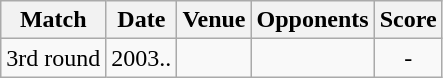<table class="wikitable" style="text-align:center;">
<tr>
<th>Match</th>
<th>Date</th>
<th>Venue</th>
<th>Opponents</th>
<th>Score</th>
</tr>
<tr>
<td>3rd round</td>
<td>2003..</td>
<td></td>
<td></td>
<td>-</td>
</tr>
</table>
